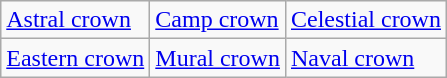<table class="wikitable">
<tr>
<td> <a href='#'>Astral crown</a></td>
<td> <a href='#'>Camp crown</a></td>
<td> <a href='#'>Celestial crown</a></td>
</tr>
<tr>
<td> <a href='#'>Eastern crown</a></td>
<td> <a href='#'>Mural crown</a></td>
<td> <a href='#'>Naval crown</a></td>
</tr>
</table>
